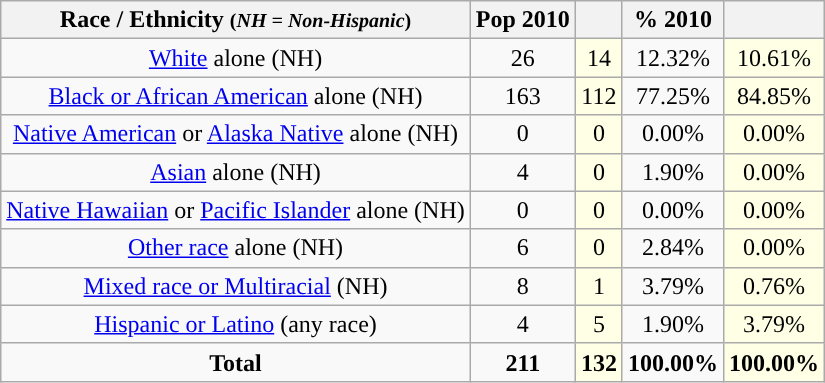<table class="wikitable" style="text-align:center;">
<tr>
<th>Race / Ethnicity <small>(<em>NH = Non-Hispanic</em>)</small></th>
<th>Pop 2010</th>
<th></th>
<th>% 2010</th>
<th></th>
</tr>
<tr>
<td><a href='#'>White</a> alone (NH)</td>
<td>26</td>
<td style='background: #ffffe6;'>14</td>
<td>12.32%</td>
<td style='background: #ffffe6;'>10.61%</td>
</tr>
<tr>
<td><a href='#'>Black or African American</a> alone (NH)</td>
<td>163</td>
<td style='background: #ffffe6;'>112</td>
<td>77.25%</td>
<td style='background: #ffffe6;'>84.85%</td>
</tr>
<tr>
<td><a href='#'>Native American</a> or <a href='#'>Alaska Native</a> alone (NH)</td>
<td>0</td>
<td style='background: #ffffe6;'>0</td>
<td>0.00%</td>
<td style='background: #ffffe6;'>0.00%</td>
</tr>
<tr>
<td><a href='#'>Asian</a> alone (NH)</td>
<td>4</td>
<td style='background: #ffffe6;'>0</td>
<td>1.90%</td>
<td style='background: #ffffe6;'>0.00%</td>
</tr>
<tr>
<td><a href='#'>Native Hawaiian</a> or <a href='#'>Pacific Islander</a> alone (NH)</td>
<td>0</td>
<td style='background: #ffffe6;'>0</td>
<td>0.00%</td>
<td style='background: #ffffe6;'>0.00%</td>
</tr>
<tr>
<td><a href='#'>Other race</a> alone (NH)</td>
<td>6</td>
<td style='background: #ffffe6;'>0</td>
<td>2.84%</td>
<td style='background: #ffffe6;'>0.00%</td>
</tr>
<tr>
<td><a href='#'>Mixed race or Multiracial</a> (NH)</td>
<td>8</td>
<td style='background: #ffffe6;'>1</td>
<td>3.79%</td>
<td style='background: #ffffe6;'>0.76%</td>
</tr>
<tr>
<td><a href='#'>Hispanic or Latino</a> (any race)</td>
<td>4</td>
<td style='background: #ffffe6;'>5</td>
<td>1.90%</td>
<td style='background: #ffffe6;'>3.79%</td>
</tr>
<tr>
<td><strong>Total</strong></td>
<td><strong>211</strong></td>
<td style='background: #ffffe6;'><strong>132</strong></td>
<td><strong>100.00%</strong></td>
<td style='background: #ffffe6;'><strong>100.00%</strong></td>
</tr>
</table>
